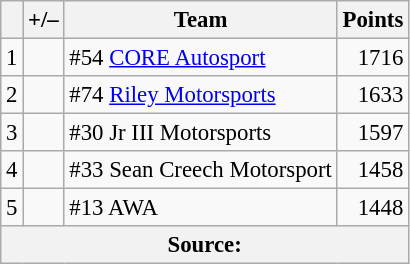<table class="wikitable" style="font-size: 95%;">
<tr>
<th scope="col"></th>
<th scope="col">+/–</th>
<th scope="col">Team</th>
<th scope="col">Points</th>
</tr>
<tr>
<td align=center>1</td>
<td align="left"></td>
<td> #54 <a href='#'>CORE Autosport</a></td>
<td align=right>1716</td>
</tr>
<tr>
<td align=center>2</td>
<td align="left"></td>
<td> #74 <a href='#'>Riley Motorsports</a></td>
<td align=right>1633</td>
</tr>
<tr>
<td align=center>3</td>
<td align="left"></td>
<td> #30 Jr III Motorsports</td>
<td align=right>1597</td>
</tr>
<tr>
<td align=center>4</td>
<td align="left"></td>
<td> #33 Sean Creech Motorsport</td>
<td align=right>1458</td>
</tr>
<tr>
<td align=center>5</td>
<td align="left"></td>
<td> #13 AWA</td>
<td align=right>1448</td>
</tr>
<tr>
<th colspan=5>Source:</th>
</tr>
</table>
